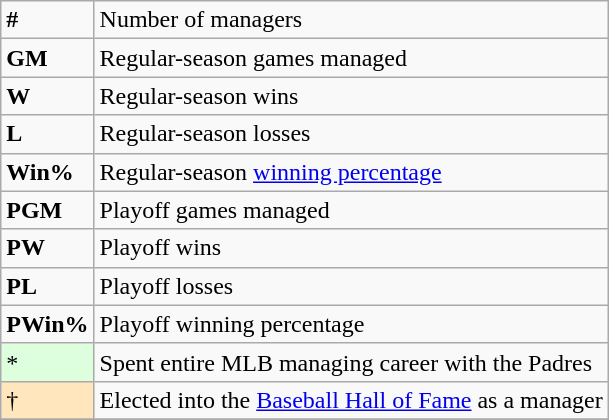<table class="wikitable">
<tr>
<td><strong>#</strong></td>
<td>Number of managers</td>
</tr>
<tr>
<td><strong>GM</strong></td>
<td>Regular-season games managed</td>
</tr>
<tr>
<td><strong>W</strong></td>
<td>Regular-season wins</td>
</tr>
<tr>
<td><strong>L</strong></td>
<td>Regular-season losses</td>
</tr>
<tr>
<td><strong>Win%</strong></td>
<td>Regular-season <a href='#'>winning percentage</a></td>
</tr>
<tr>
<td><strong>PGM</strong></td>
<td>Playoff games managed</td>
</tr>
<tr>
<td><strong>PW</strong></td>
<td>Playoff wins</td>
</tr>
<tr>
<td><strong>PL</strong></td>
<td>Playoff losses</td>
</tr>
<tr>
<td><strong>PWin%</strong></td>
<td>Playoff winning percentage</td>
</tr>
<tr>
<td style="background-color:#ddffdd">*</td>
<td>Spent entire MLB managing career with the Padres</td>
</tr>
<tr>
<td style="background-color:#FFE6BD">†</td>
<td>Elected into the <a href='#'>Baseball Hall of Fame</a> as a manager</td>
</tr>
<tr>
</tr>
</table>
